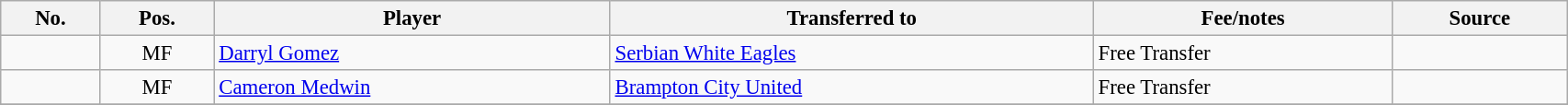<table class="wikitable sortable" style="width:90%; text-align:center; font-size:95%; text-align:left;">
<tr>
<th>No.</th>
<th>Pos.</th>
<th>Player</th>
<th>Transferred to</th>
<th>Fee/notes</th>
<th>Source</th>
</tr>
<tr>
<td align=center></td>
<td align=center>MF</td>
<td> <a href='#'>Darryl Gomez</a></td>
<td> <a href='#'>Serbian White Eagles</a></td>
<td>Free Transfer</td>
<td></td>
</tr>
<tr>
<td align=center></td>
<td align=center>MF</td>
<td> <a href='#'>Cameron Medwin</a></td>
<td> <a href='#'>Brampton City United</a></td>
<td>Free Transfer</td>
<td></td>
</tr>
<tr>
</tr>
</table>
